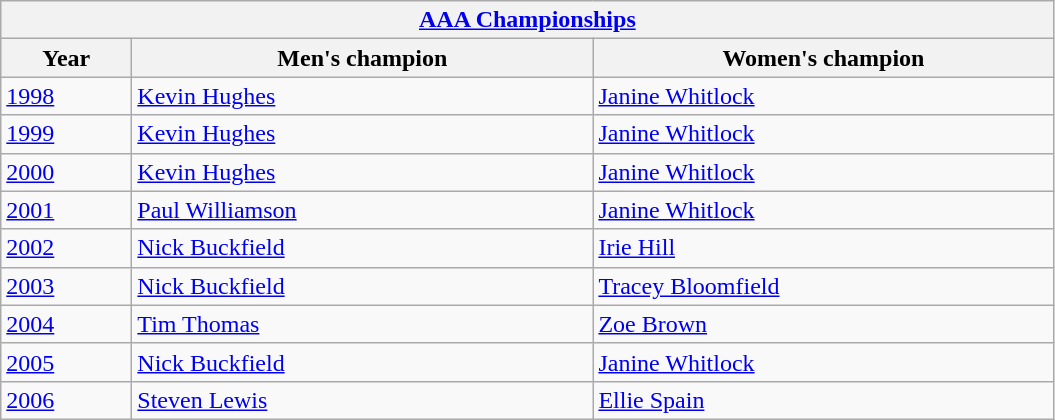<table class="wikitable">
<tr>
<th colspan="3"><a href='#'>AAA Championships</a><br></th>
</tr>
<tr>
<th width=80>Year</th>
<th width=300>Men's champion</th>
<th width=300>Women's champion</th>
</tr>
<tr>
<td><a href='#'>1998</a></td>
<td><a href='#'>Kevin Hughes</a></td>
<td><a href='#'>Janine Whitlock</a></td>
</tr>
<tr>
<td><a href='#'>1999</a></td>
<td><a href='#'>Kevin Hughes</a></td>
<td><a href='#'>Janine Whitlock</a></td>
</tr>
<tr>
<td><a href='#'>2000</a></td>
<td><a href='#'>Kevin Hughes</a></td>
<td><a href='#'>Janine Whitlock</a></td>
</tr>
<tr>
<td><a href='#'>2001</a></td>
<td><a href='#'>Paul Williamson</a></td>
<td><a href='#'>Janine Whitlock</a></td>
</tr>
<tr>
<td><a href='#'>2002</a></td>
<td><a href='#'>Nick Buckfield</a></td>
<td><a href='#'>Irie Hill</a></td>
</tr>
<tr>
<td><a href='#'>2003</a></td>
<td><a href='#'>Nick Buckfield</a></td>
<td><a href='#'>Tracey Bloomfield</a></td>
</tr>
<tr>
<td><a href='#'>2004</a></td>
<td><a href='#'>Tim Thomas</a></td>
<td><a href='#'>Zoe Brown</a></td>
</tr>
<tr>
<td><a href='#'>2005</a></td>
<td><a href='#'>Nick Buckfield</a></td>
<td><a href='#'>Janine Whitlock</a></td>
</tr>
<tr>
<td><a href='#'>2006</a></td>
<td><a href='#'>Steven Lewis</a></td>
<td><a href='#'>Ellie Spain</a></td>
</tr>
</table>
